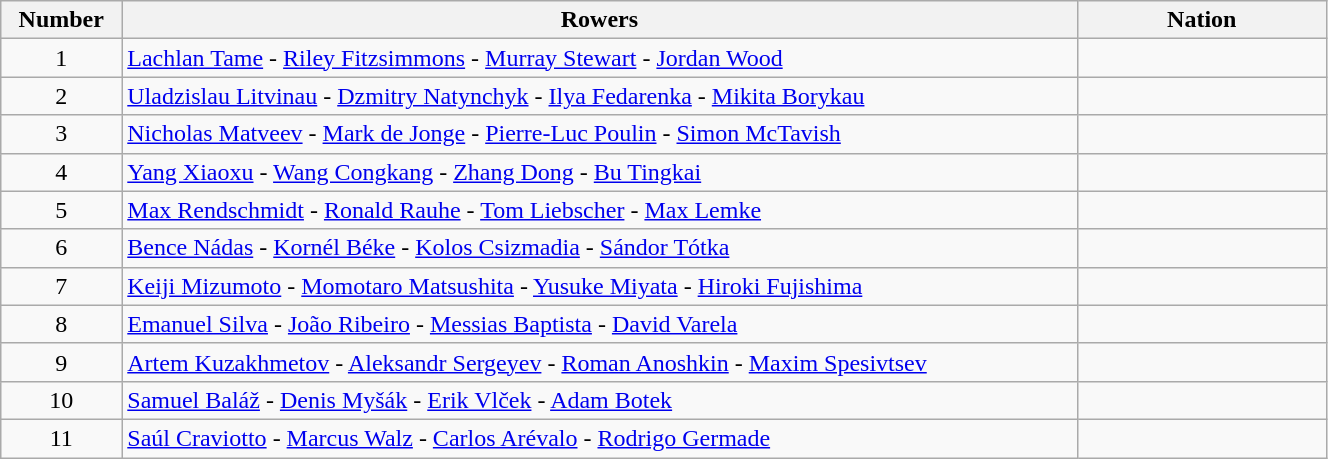<table class="wikitable sortable" style="text-align:center; width: 70%;">
<tr>
<th width=50>Number</th>
<th width=500>Rowers</th>
<th width=125>Nation</th>
</tr>
<tr>
<td align=center>1</td>
<td align=left><a href='#'>Lachlan Tame</a> - <a href='#'>Riley Fitzsimmons</a> - <a href='#'>Murray Stewart</a> - <a href='#'>Jordan Wood</a></td>
<td align=left></td>
</tr>
<tr>
<td align=center>2</td>
<td align=left><a href='#'>Uladzislau Litvinau</a> - <a href='#'>Dzmitry Natynchyk</a> - <a href='#'>Ilya Fedarenka</a> - <a href='#'>Mikita Borykau</a></td>
<td align=left></td>
</tr>
<tr>
<td align=center>3</td>
<td align=left><a href='#'>Nicholas Matveev</a> - <a href='#'>Mark de Jonge</a> - <a href='#'>Pierre-Luc Poulin</a> - <a href='#'>Simon McTavish</a></td>
<td align=left></td>
</tr>
<tr>
<td align=center>4</td>
<td align=left><a href='#'>Yang Xiaoxu</a> - <a href='#'>Wang Congkang</a> - <a href='#'>Zhang Dong</a> - <a href='#'>Bu Tingkai</a></td>
<td align=left></td>
</tr>
<tr>
<td align=center>5</td>
<td align=left><a href='#'>Max Rendschmidt</a> - <a href='#'>Ronald Rauhe</a> - <a href='#'>Tom Liebscher</a> - <a href='#'>Max Lemke</a></td>
<td align=left></td>
</tr>
<tr>
<td align=center>6</td>
<td align=left><a href='#'>Bence Nádas</a> - <a href='#'>Kornél Béke</a> - <a href='#'>Kolos Csizmadia</a> - <a href='#'>Sándor Tótka</a></td>
<td align=left></td>
</tr>
<tr>
<td align=center>7</td>
<td align=left><a href='#'>Keiji Mizumoto</a> - <a href='#'>Momotaro Matsushita</a> - <a href='#'>Yusuke Miyata</a> - <a href='#'>Hiroki Fujishima</a></td>
<td align=left></td>
</tr>
<tr>
<td align=center>8</td>
<td align=left><a href='#'>Emanuel Silva</a> - <a href='#'>João Ribeiro</a> - <a href='#'>Messias Baptista</a> - <a href='#'>David Varela</a></td>
<td align=left></td>
</tr>
<tr>
<td align=center>9</td>
<td align=left><a href='#'>Artem Kuzakhmetov</a> - <a href='#'>Aleksandr Sergeyev</a> - <a href='#'>Roman Anoshkin</a> - <a href='#'>Maxim Spesivtsev</a></td>
<td align=left></td>
</tr>
<tr>
<td align=center>10</td>
<td align=left><a href='#'>Samuel Baláž</a> - <a href='#'>Denis Myšák</a> - <a href='#'>Erik Vlček</a> - <a href='#'>Adam Botek</a></td>
<td align=left></td>
</tr>
<tr>
<td align=center>11</td>
<td align=left><a href='#'>Saúl Craviotto</a> - <a href='#'>Marcus Walz</a> - <a href='#'>Carlos Arévalo</a> - <a href='#'>Rodrigo Germade</a></td>
<td align=left></td>
</tr>
</table>
